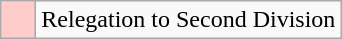<table class="wikitable">
<tr>
<td style="background:#fcc;">    </td>
<td>Relegation to Second Division</td>
</tr>
</table>
